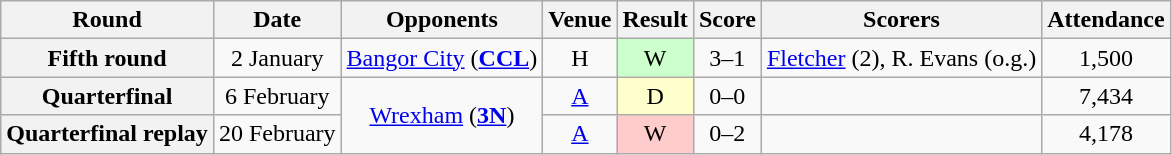<table class="wikitable" style="text-align:center">
<tr>
<th>Round</th>
<th>Date</th>
<th>Opponents</th>
<th>Venue</th>
<th>Result</th>
<th>Score</th>
<th>Scorers</th>
<th>Attendance</th>
</tr>
<tr>
<th>Fifth round</th>
<td>2 January</td>
<td><a href='#'>Bangor City</a> (<strong><a href='#'>CCL</a></strong>)</td>
<td>H</td>
<td style="background-color:#CCFFCC">W</td>
<td>3–1</td>
<td align="left"><a href='#'>Fletcher</a> (2), R. Evans (o.g.)</td>
<td>1,500</td>
</tr>
<tr>
<th>Quarterfinal</th>
<td>6 February</td>
<td rowspan=2><a href='#'>Wrexham</a> (<strong><a href='#'>3N</a></strong>)</td>
<td><a href='#'>A</a></td>
<td style="background-color:#FFFFCC">D</td>
<td>0–0</td>
<td align="left"></td>
<td>7,434</td>
</tr>
<tr>
<th>Quarterfinal replay</th>
<td>20 February</td>
<td><a href='#'>A</a></td>
<td style="background-color:#FFCCCC">W</td>
<td>0–2</td>
<td align="left"></td>
<td>4,178</td>
</tr>
</table>
